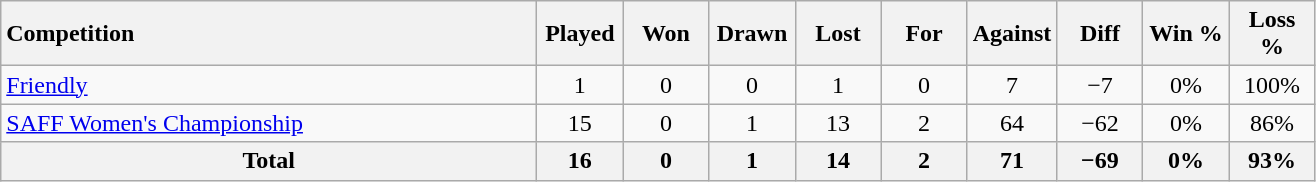<table class="wikitable sortable" style="text-align:center;">
<tr>
<th style="width:350px; text-align:left;">Competition</th>
<th style="width:50px;">Played</th>
<th style="width:50px;">Won</th>
<th style="width:50px;">Drawn</th>
<th style="width:50px;">Lost</th>
<th style="width:50px;">For</th>
<th style="width:50px;">Against</th>
<th style="width:50px;">Diff</th>
<th style="width:50px;">Win %</th>
<th style="width:50px;">Loss %</th>
</tr>
<tr>
<td align=left><a href='#'>Friendly</a></td>
<td>1</td>
<td>0</td>
<td>0</td>
<td>1</td>
<td>0</td>
<td>7</td>
<td>−7</td>
<td>0%</td>
<td>100%</td>
</tr>
<tr>
<td align=left><a href='#'>SAFF Women's Championship</a></td>
<td>15</td>
<td>0</td>
<td>1</td>
<td>13</td>
<td>2</td>
<td>64</td>
<td>−62</td>
<td>0%</td>
<td>86%</td>
</tr>
<tr>
<th>Total</th>
<th>16</th>
<th>0</th>
<th>1</th>
<th>14</th>
<th>2</th>
<th>71</th>
<th>−69</th>
<th>0%</th>
<th>93%</th>
</tr>
</table>
